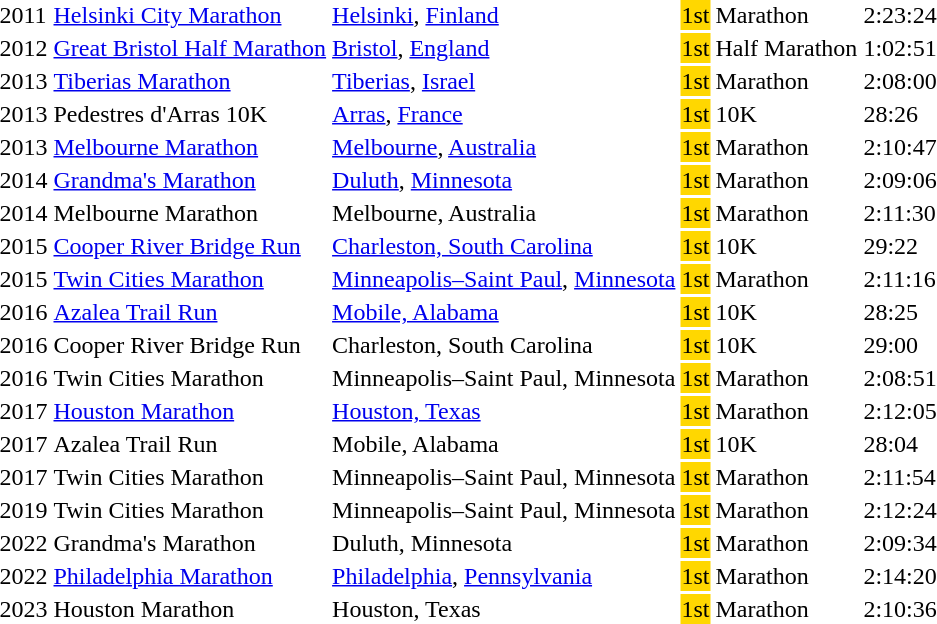<table>
<tr>
<td>2011</td>
<td><a href='#'>Helsinki City Marathon</a></td>
<td><a href='#'>Helsinki</a>, <a href='#'>Finland</a></td>
<td bgcolor="gold">1st</td>
<td>Marathon</td>
<td>2:23:24</td>
</tr>
<tr>
<td>2012</td>
<td><a href='#'>Great Bristol Half Marathon</a></td>
<td><a href='#'>Bristol</a>, <a href='#'>England</a></td>
<td bgcolor="gold">1st</td>
<td>Half Marathon</td>
<td>1:02:51</td>
</tr>
<tr>
<td>2013</td>
<td><a href='#'>Tiberias Marathon</a></td>
<td><a href='#'>Tiberias</a>, <a href='#'>Israel</a></td>
<td bgcolor="gold">1st</td>
<td>Marathon</td>
<td>2:08:00</td>
</tr>
<tr>
<td>2013</td>
<td>Pedestres d'Arras 10K</td>
<td><a href='#'>Arras</a>, <a href='#'>France</a></td>
<td bgcolor="gold">1st</td>
<td>10K</td>
<td>28:26</td>
</tr>
<tr>
<td>2013</td>
<td><a href='#'>Melbourne Marathon</a></td>
<td><a href='#'>Melbourne</a>, <a href='#'>Australia</a></td>
<td bgcolor="gold">1st</td>
<td>Marathon</td>
<td>2:10:47</td>
</tr>
<tr>
<td>2014</td>
<td><a href='#'>Grandma's Marathon</a></td>
<td><a href='#'>Duluth</a>, <a href='#'>Minnesota</a></td>
<td bgcolor="gold">1st</td>
<td>Marathon</td>
<td>2:09:06</td>
</tr>
<tr>
<td>2014</td>
<td>Melbourne Marathon</td>
<td>Melbourne, Australia</td>
<td bgcolor="gold">1st</td>
<td>Marathon</td>
<td>2:11:30</td>
</tr>
<tr>
<td>2015</td>
<td><a href='#'>Cooper River Bridge Run</a></td>
<td><a href='#'>Charleston, South Carolina</a></td>
<td bgcolor="gold">1st</td>
<td>10K</td>
<td>29:22</td>
</tr>
<tr>
<td>2015</td>
<td><a href='#'>Twin Cities Marathon</a></td>
<td><a href='#'>Minneapolis–Saint Paul</a>, <a href='#'>Minnesota</a></td>
<td bgcolor="gold">1st</td>
<td>Marathon</td>
<td>2:11:16</td>
</tr>
<tr>
<td>2016</td>
<td><a href='#'>Azalea Trail Run</a></td>
<td><a href='#'>Mobile, Alabama</a></td>
<td bgcolor="gold">1st</td>
<td>10K</td>
<td>28:25</td>
</tr>
<tr>
<td>2016</td>
<td>Cooper River Bridge Run</td>
<td>Charleston, South Carolina</td>
<td bgcolor="gold">1st</td>
<td>10K</td>
<td>29:00</td>
</tr>
<tr>
<td>2016</td>
<td>Twin Cities Marathon</td>
<td>Minneapolis–Saint Paul, Minnesota</td>
<td bgcolor="gold">1st</td>
<td>Marathon</td>
<td>2:08:51</td>
</tr>
<tr>
<td>2017</td>
<td><a href='#'>Houston Marathon</a></td>
<td><a href='#'>Houston, Texas</a></td>
<td bgcolor="gold">1st</td>
<td>Marathon</td>
<td>2:12:05</td>
</tr>
<tr>
<td>2017</td>
<td>Azalea Trail Run</td>
<td>Mobile, Alabama</td>
<td bgcolor="gold">1st</td>
<td>10K</td>
<td>28:04</td>
</tr>
<tr>
<td>2017</td>
<td>Twin Cities Marathon</td>
<td>Minneapolis–Saint Paul, Minnesota</td>
<td bgcolor="gold">1st</td>
<td>Marathon</td>
<td>2:11:54</td>
</tr>
<tr>
<td>2019</td>
<td>Twin Cities Marathon</td>
<td>Minneapolis–Saint Paul, Minnesota</td>
<td bgcolor="gold">1st</td>
<td>Marathon</td>
<td>2:12:24</td>
</tr>
<tr>
<td>2022</td>
<td>Grandma's Marathon</td>
<td>Duluth, Minnesota</td>
<td bgcolor="gold">1st</td>
<td>Marathon</td>
<td>2:09:34</td>
</tr>
<tr>
<td>2022</td>
<td><a href='#'>Philadelphia Marathon</a></td>
<td><a href='#'>Philadelphia</a>, <a href='#'>Pennsylvania</a></td>
<td bgcolor="gold">1st</td>
<td>Marathon</td>
<td>2:14:20</td>
</tr>
<tr>
<td>2023</td>
<td>Houston Marathon</td>
<td>Houston, Texas</td>
<td bgcolor="gold">1st</td>
<td>Marathon</td>
<td>2:10:36</td>
</tr>
<tr>
</tr>
</table>
